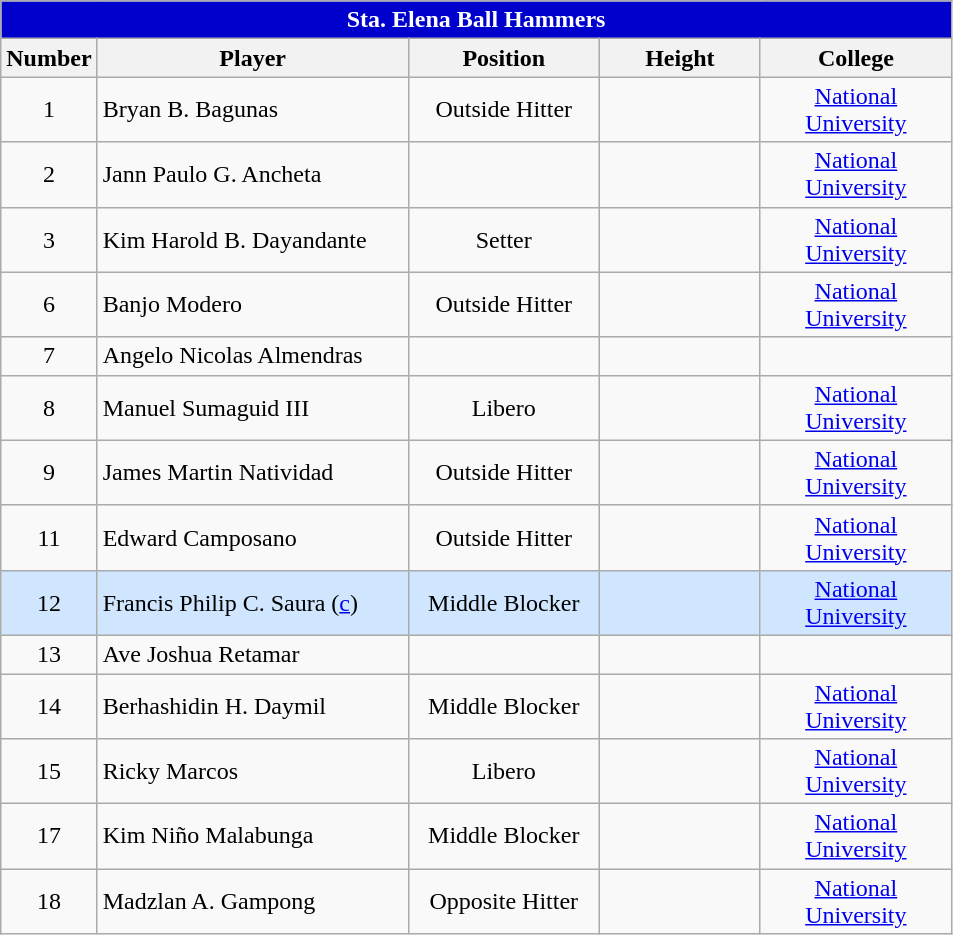<table class="wikitable sortable" style="text-align:center;">
<tr>
<th colspan="8" style= "background: #0000CD; color: white; text-align: center"><strong>Sta. Elena Ball Hammers</strong></th>
</tr>
<tr>
<th width=3px>Number</th>
<th width=200px>Player</th>
<th width=120px>Position</th>
<th width=100px>Height</th>
<th width=120px>College</th>
</tr>
<tr>
<td>1</td>
<td style="text-align: left">Bryan B. Bagunas</td>
<td>Outside Hitter</td>
<td></td>
<td><a href='#'>National University</a></td>
</tr>
<tr>
<td>2</td>
<td style="text-align: left">Jann Paulo G. Ancheta</td>
<td></td>
<td></td>
<td><a href='#'>National University</a></td>
</tr>
<tr>
<td>3</td>
<td style="text-align: left">Kim Harold B. Dayandante</td>
<td>Setter</td>
<td></td>
<td><a href='#'>National University</a></td>
</tr>
<tr>
<td>6</td>
<td style="text-align: left">Banjo Modero</td>
<td>Outside Hitter</td>
<td></td>
<td><a href='#'>National University</a></td>
</tr>
<tr>
<td>7</td>
<td style="text-align: left">Angelo Nicolas Almendras</td>
<td></td>
<td></td>
<td></td>
</tr>
<tr>
<td>8</td>
<td style="text-align: left">Manuel Sumaguid III</td>
<td>Libero</td>
<td></td>
<td><a href='#'>National University</a></td>
</tr>
<tr>
<td>9</td>
<td style="text-align: left">James Martin Natividad</td>
<td>Outside Hitter</td>
<td></td>
<td><a href='#'>National University</a></td>
</tr>
<tr>
<td>11</td>
<td style="text-align: left">Edward Camposano</td>
<td>Outside Hitter</td>
<td></td>
<td><a href='#'>National University</a></td>
</tr>
<tr bgcolor=#D0E6FF>
<td>12</td>
<td style="text-align: left">Francis Philip C. Saura (<a href='#'>c</a>)</td>
<td>Middle Blocker</td>
<td></td>
<td><a href='#'>National University</a></td>
</tr>
<tr>
<td>13</td>
<td style="text-align: left">Ave Joshua Retamar</td>
<td></td>
<td></td>
<td></td>
</tr>
<tr>
<td>14</td>
<td style="text-align: left">Berhashidin H. Daymil</td>
<td>Middle Blocker</td>
<td></td>
<td><a href='#'>National University</a></td>
</tr>
<tr>
<td>15</td>
<td style="text-align: left">Ricky Marcos</td>
<td>Libero</td>
<td></td>
<td><a href='#'>National University</a></td>
</tr>
<tr>
<td>17</td>
<td style="text-align: left">Kim Niño Malabunga</td>
<td>Middle Blocker</td>
<td></td>
<td><a href='#'>National University</a></td>
</tr>
<tr>
<td>18</td>
<td style="text-align: left">Madzlan A. Gampong</td>
<td>Opposite Hitter</td>
<td></td>
<td><a href='#'>National University</a></td>
</tr>
</table>
